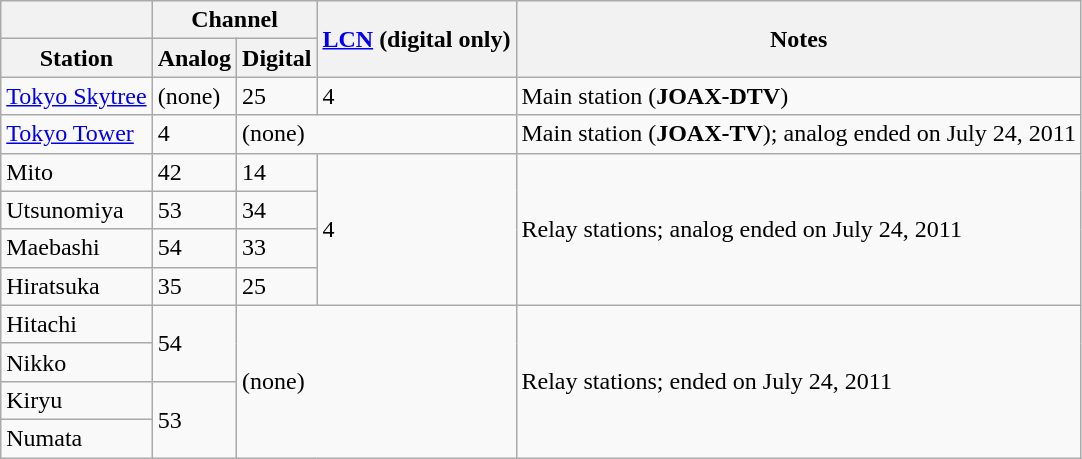<table class="wikitable">
<tr>
<th></th>
<th colspan="2">Channel</th>
<th rowspan="2"><a href='#'>LCN</a> (digital only)</th>
<th rowspan="2">Notes</th>
</tr>
<tr>
<th>Station</th>
<th>Analog</th>
<th>Digital</th>
</tr>
<tr>
<td><a href='#'>Tokyo Skytree</a></td>
<td>(none)</td>
<td>25</td>
<td>4</td>
<td>Main station (<strong>JOAX-DTV</strong>)</td>
</tr>
<tr>
<td><a href='#'>Tokyo Tower</a></td>
<td>4</td>
<td colspan="2">(none)</td>
<td>Main station (<strong>JOAX-TV</strong>); analog ended on July 24, 2011</td>
</tr>
<tr>
<td>Mito</td>
<td>42</td>
<td>14</td>
<td rowspan="4">4</td>
<td rowspan="4">Relay stations; analog ended on July 24, 2011</td>
</tr>
<tr>
<td>Utsunomiya</td>
<td>53</td>
<td>34</td>
</tr>
<tr>
<td>Maebashi</td>
<td>54</td>
<td>33</td>
</tr>
<tr>
<td>Hiratsuka</td>
<td>35</td>
<td>25</td>
</tr>
<tr>
<td>Hitachi</td>
<td rowspan="2">54</td>
<td colspan="2" rowspan="4">(none)</td>
<td rowspan="4">Relay stations; ended on July 24, 2011</td>
</tr>
<tr>
<td>Nikko</td>
</tr>
<tr>
<td>Kiryu</td>
<td rowspan="2">53</td>
</tr>
<tr>
<td>Numata</td>
</tr>
</table>
